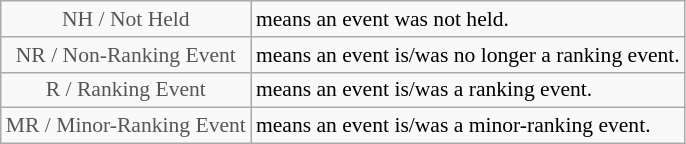<table class="wikitable" style="font-size:90%">
<tr>
<td style="text-align:center; color:#555555;" colspan="4">NH / Not Held</td>
<td>means an event was not held.</td>
</tr>
<tr>
<td style="text-align:center; color:#555555;" colspan="4">NR / Non-Ranking Event</td>
<td>means an event is/was no longer a ranking event.</td>
</tr>
<tr>
<td style="text-align:center; color:#555555;" colspan="4">R / Ranking Event</td>
<td>means an event is/was a ranking event.</td>
</tr>
<tr>
<td style="text-align:center; color:#555555;" colspan="4">MR / Minor-Ranking Event</td>
<td>means an event is/was a minor-ranking event.</td>
</tr>
</table>
